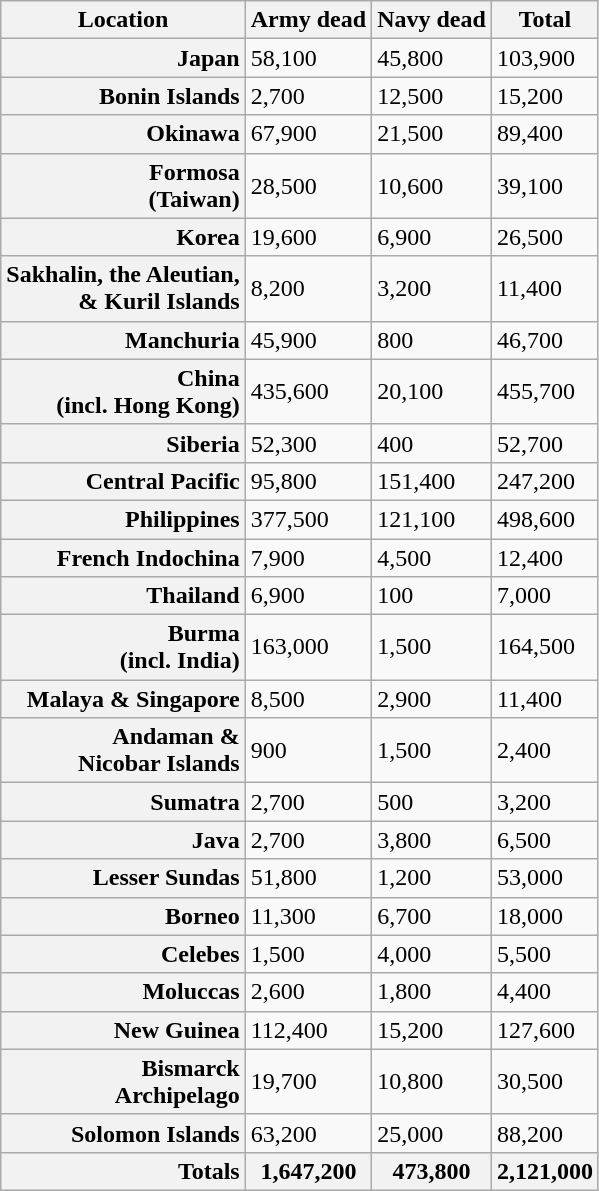<table class="wikitable sortable plainrowheaders" style=text-align:right">
<tr>
<th scope="col">Location</th>
<th scope="col">Army dead</th>
<th scope="col">Navy dead</th>
<th scope="col">Total</th>
</tr>
<tr>
<th scope="row" style="text-align:right">Japan</th>
<td>58,100</td>
<td>45,800</td>
<td>103,900</td>
</tr>
<tr>
<th scope="row" style="text-align:right">Bonin Islands</th>
<td>2,700</td>
<td>12,500</td>
<td>15,200</td>
</tr>
<tr>
<th scope="row" style="text-align:right">Okinawa</th>
<td>67,900</td>
<td>21,500</td>
<td>89,400</td>
</tr>
<tr>
<th scope="row" style="text-align:right">Formosa<br>(Taiwan)</th>
<td>28,500</td>
<td>10,600</td>
<td>39,100</td>
</tr>
<tr>
<th scope="row" style="text-align:right">Korea</th>
<td>19,600</td>
<td>6,900</td>
<td>26,500</td>
</tr>
<tr>
<th scope="row" style="text-align:right">Sakhalin, the Aleutian,<br>& Kuril Islands</th>
<td>8,200</td>
<td>3,200</td>
<td>11,400</td>
</tr>
<tr>
<th scope="row" style="text-align:right">Manchuria</th>
<td>45,900</td>
<td>800</td>
<td>46,700</td>
</tr>
<tr>
<th scope="row" style="text-align:right">China<br>(incl. Hong Kong)</th>
<td>435,600</td>
<td>20,100</td>
<td>455,700</td>
</tr>
<tr>
<th scope="row" style="text-align:right">Siberia</th>
<td>52,300</td>
<td>400</td>
<td>52,700</td>
</tr>
<tr>
<th scope="row" style="text-align:right">Central Pacific</th>
<td>95,800</td>
<td>151,400</td>
<td>247,200</td>
</tr>
<tr>
<th scope="row" style="text-align:right">Philippines</th>
<td>377,500</td>
<td>121,100</td>
<td>498,600</td>
</tr>
<tr>
<th scope="row" style="text-align:right">French Indochina</th>
<td>7,900</td>
<td>4,500</td>
<td>12,400</td>
</tr>
<tr>
<th scope="row" style="text-align:right">Thailand</th>
<td>6,900</td>
<td>100</td>
<td>7,000</td>
</tr>
<tr>
<th scope="row" style="text-align:right">Burma<br>(incl. India)</th>
<td>163,000</td>
<td>1,500</td>
<td>164,500</td>
</tr>
<tr>
<th scope="row" style="text-align:right">Malaya & Singapore</th>
<td>8,500</td>
<td>2,900</td>
<td>11,400</td>
</tr>
<tr>
<th scope="row" style="text-align:right">Andaman &<br>Nicobar Islands</th>
<td>900</td>
<td>1,500</td>
<td>2,400</td>
</tr>
<tr>
<th scope="row" style="text-align:right">Sumatra</th>
<td>2,700</td>
<td>500</td>
<td>3,200</td>
</tr>
<tr>
<th scope="row" style="text-align:right">Java</th>
<td>2,700</td>
<td>3,800</td>
<td>6,500</td>
</tr>
<tr>
<th scope="row" style="text-align:right">Lesser Sundas</th>
<td>51,800</td>
<td>1,200</td>
<td>53,000</td>
</tr>
<tr>
<th scope="row" style="text-align:right">Borneo</th>
<td>11,300</td>
<td>6,700</td>
<td>18,000</td>
</tr>
<tr>
<th scope="row" style="text-align:right">Celebes</th>
<td>1,500</td>
<td>4,000</td>
<td>5,500</td>
</tr>
<tr>
<th scope="row" style="text-align:right">Moluccas</th>
<td>2,600</td>
<td>1,800</td>
<td>4,400</td>
</tr>
<tr>
<th scope="row" style="text-align:right">New Guinea</th>
<td>112,400</td>
<td>15,200</td>
<td>127,600</td>
</tr>
<tr>
<th scope="row" style="text-align:right">Bismarck<br>Archipelago</th>
<td>19,700</td>
<td>10,800</td>
<td>30,500</td>
</tr>
<tr>
<th scope="row" style="text-align:right">Solomon Islands</th>
<td>63,200</td>
<td>25,000</td>
<td>88,200</td>
</tr>
<tr>
<th scope="row" style="text-align:right"><strong>Totals</strong></th>
<th>1,647,200</th>
<th>473,800</th>
<th>2,121,000</th>
</tr>
</table>
